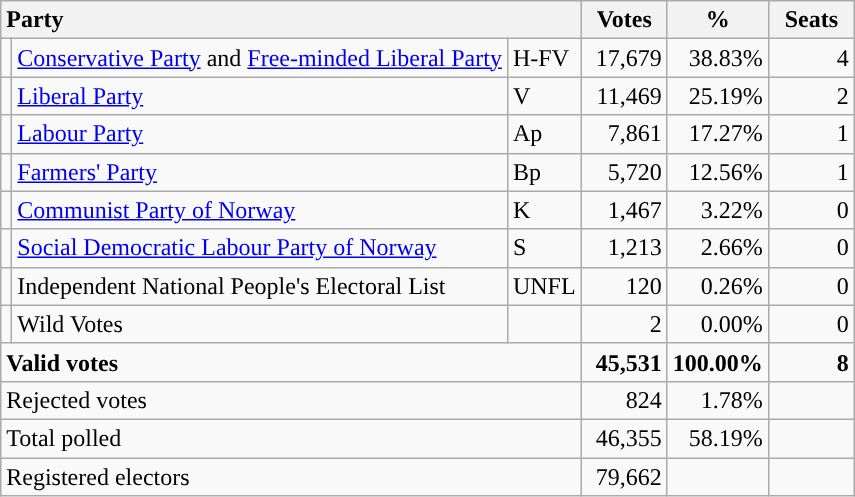<table class="wikitable" border="1" style="text-align:right;">
<tr>
<th style="text-align:left;" colspan=3>Party</th>
<th align=center width="50">Votes</th>
<th align=center width="50">%</th>
<th align=center width="50">Seats</th>
</tr>
<tr>
<td></td>
<td align=left><a href='#'>Conservative Party</a> and <a href='#'>Free-minded Liberal Party</a></td>
<td align=left>H-FV</td>
<td>17,679</td>
<td>38.83%</td>
<td>4</td>
</tr>
<tr>
<td style="color:inherit;background:"></td>
<td align=left><a href='#'>Liberal Party</a></td>
<td align=left>V</td>
<td>11,469</td>
<td>25.19%</td>
<td>2</td>
</tr>
<tr>
<td style="color:inherit;background:"></td>
<td align=left><a href='#'>Labour Party</a></td>
<td align=left>Ap</td>
<td>7,861</td>
<td>17.27%</td>
<td>1</td>
</tr>
<tr>
<td style="color:inherit;background:"></td>
<td align=left><a href='#'>Farmers' Party</a></td>
<td align=left>Bp</td>
<td>5,720</td>
<td>12.56%</td>
<td>1</td>
</tr>
<tr>
<td style="color:inherit;background:"></td>
<td align=left><a href='#'>Communist Party of Norway</a></td>
<td align=left>K</td>
<td>1,467</td>
<td>3.22%</td>
<td>0</td>
</tr>
<tr>
<td style="color:inherit;background:"></td>
<td align=left><a href='#'>Social Democratic Labour Party of Norway</a></td>
<td align=left>S</td>
<td>1,213</td>
<td>2.66%</td>
<td>0</td>
</tr>
<tr>
<td></td>
<td align=left>Independent National People's Electoral List</td>
<td align=left>UNFL</td>
<td>120</td>
<td>0.26%</td>
<td>0</td>
</tr>
<tr>
<td></td>
<td align=left>Wild Votes</td>
<td align=left></td>
<td>2</td>
<td>0.00%</td>
<td>0</td>
</tr>
<tr style="font-weight:bold">
<td align=left colspan=3>Valid votes</td>
<td>45,531</td>
<td>100.00%</td>
<td>8</td>
</tr>
<tr>
<td align=left colspan=3>Rejected votes</td>
<td>824</td>
<td>1.78%</td>
<td></td>
</tr>
<tr>
<td align=left colspan=3>Total polled</td>
<td>46,355</td>
<td>58.19%</td>
<td></td>
</tr>
<tr>
<td align=left colspan=3>Registered electors</td>
<td>79,662</td>
<td></td>
<td></td>
</tr>
</table>
